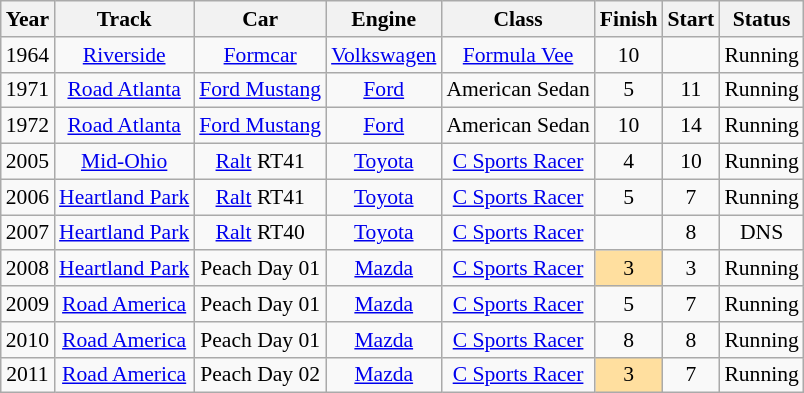<table class="wikitable" style="text-align:center; font-size:90%">
<tr>
<th>Year</th>
<th>Track</th>
<th>Car</th>
<th>Engine</th>
<th>Class</th>
<th>Finish</th>
<th>Start</th>
<th>Status</th>
</tr>
<tr>
<td>1964</td>
<td><a href='#'>Riverside</a></td>
<td><a href='#'>Formcar</a></td>
<td><a href='#'>Volkswagen</a></td>
<td><a href='#'>Formula Vee</a></td>
<td>10</td>
<td></td>
<td>Running</td>
</tr>
<tr>
<td>1971</td>
<td><a href='#'>Road Atlanta</a></td>
<td><a href='#'>Ford Mustang</a></td>
<td><a href='#'>Ford</a></td>
<td>American Sedan</td>
<td>5</td>
<td>11</td>
<td>Running</td>
</tr>
<tr>
<td>1972</td>
<td><a href='#'>Road Atlanta</a></td>
<td><a href='#'>Ford Mustang</a></td>
<td><a href='#'>Ford</a></td>
<td>American Sedan</td>
<td>10</td>
<td>14</td>
<td>Running</td>
</tr>
<tr>
<td>2005</td>
<td><a href='#'>Mid-Ohio</a></td>
<td><a href='#'>Ralt</a> RT41</td>
<td><a href='#'>Toyota</a></td>
<td><a href='#'>C Sports Racer</a></td>
<td>4</td>
<td>10</td>
<td>Running</td>
</tr>
<tr>
<td>2006</td>
<td><a href='#'>Heartland Park</a></td>
<td><a href='#'>Ralt</a> RT41</td>
<td><a href='#'>Toyota</a></td>
<td><a href='#'>C Sports Racer</a></td>
<td>5</td>
<td>7</td>
<td>Running</td>
</tr>
<tr>
<td>2007</td>
<td><a href='#'>Heartland Park</a></td>
<td><a href='#'>Ralt</a> RT40</td>
<td><a href='#'>Toyota</a></td>
<td><a href='#'>C Sports Racer</a></td>
<td></td>
<td>8</td>
<td>DNS</td>
</tr>
<tr>
<td>2008</td>
<td><a href='#'>Heartland Park</a></td>
<td>Peach Day 01</td>
<td><a href='#'>Mazda</a></td>
<td><a href='#'>C Sports Racer</a></td>
<td style="background:#FFDF9F;">3</td>
<td>3</td>
<td>Running</td>
</tr>
<tr>
<td>2009</td>
<td><a href='#'>Road America</a></td>
<td>Peach Day 01</td>
<td><a href='#'>Mazda</a></td>
<td><a href='#'>C Sports Racer</a></td>
<td>5</td>
<td>7</td>
<td>Running</td>
</tr>
<tr>
<td>2010</td>
<td><a href='#'>Road America</a></td>
<td>Peach Day 01</td>
<td><a href='#'>Mazda</a></td>
<td><a href='#'>C Sports Racer</a></td>
<td>8</td>
<td>8</td>
<td>Running</td>
</tr>
<tr>
<td>2011</td>
<td><a href='#'>Road America</a></td>
<td>Peach Day 02</td>
<td><a href='#'>Mazda</a></td>
<td><a href='#'>C Sports Racer</a></td>
<td style="background:#FFDF9F;">3</td>
<td>7</td>
<td>Running</td>
</tr>
</table>
